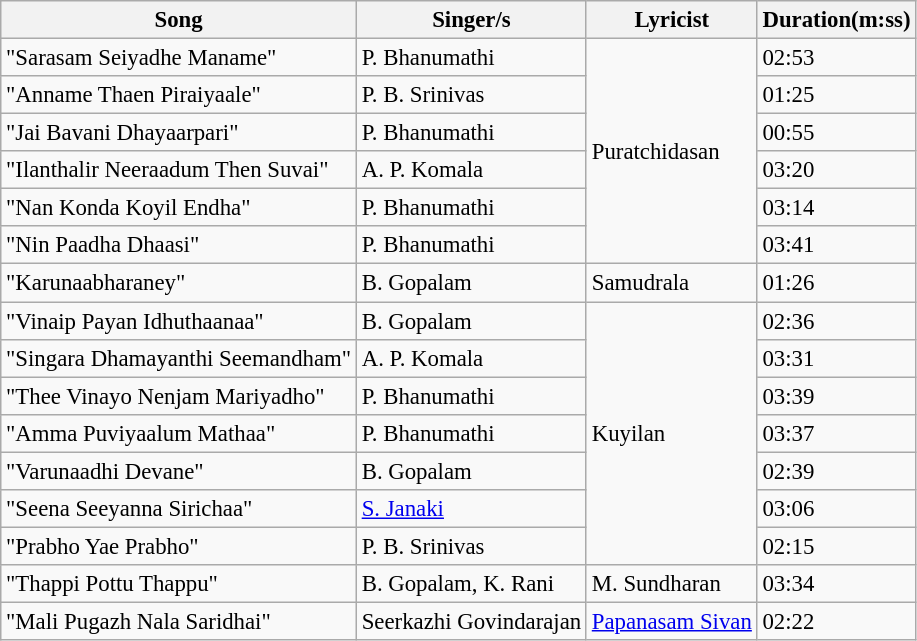<table class="wikitable" style="font-size:95%;">
<tr>
<th>Song</th>
<th>Singer/s</th>
<th>Lyricist</th>
<th>Duration(m:ss)</th>
</tr>
<tr>
<td>"Sarasam Seiyadhe Maname"</td>
<td>P. Bhanumathi</td>
<td rowspan=6>Puratchidasan</td>
<td>02:53</td>
</tr>
<tr>
<td>"Anname Thaen Piraiyaale"</td>
<td>P. B. Srinivas</td>
<td>01:25</td>
</tr>
<tr>
<td>"Jai Bavani Dhayaarpari"</td>
<td>P. Bhanumathi</td>
<td>00:55</td>
</tr>
<tr>
<td>"Ilanthalir Neeraadum Then Suvai"</td>
<td>A. P. Komala</td>
<td>03:20</td>
</tr>
<tr>
<td>"Nan Konda Koyil Endha"</td>
<td>P. Bhanumathi</td>
<td>03:14</td>
</tr>
<tr>
<td>"Nin Paadha Dhaasi"</td>
<td>P. Bhanumathi</td>
<td>03:41</td>
</tr>
<tr>
<td>"Karunaabharaney"</td>
<td>B. Gopalam</td>
<td>Samudrala</td>
<td>01:26</td>
</tr>
<tr>
<td>"Vinaip Payan Idhuthaanaa"</td>
<td>B. Gopalam</td>
<td rowspan=7>Kuyilan</td>
<td>02:36</td>
</tr>
<tr>
<td>"Singara Dhamayanthi Seemandham"</td>
<td>A. P. Komala</td>
<td>03:31</td>
</tr>
<tr>
<td>"Thee Vinayo Nenjam Mariyadho"</td>
<td>P. Bhanumathi</td>
<td>03:39</td>
</tr>
<tr>
<td>"Amma Puviyaalum Mathaa"</td>
<td>P. Bhanumathi</td>
<td>03:37</td>
</tr>
<tr>
<td>"Varunaadhi Devane"</td>
<td>B. Gopalam</td>
<td>02:39</td>
</tr>
<tr>
<td>"Seena Seeyanna Sirichaa"</td>
<td><a href='#'>S. Janaki</a></td>
<td>03:06</td>
</tr>
<tr>
<td>"Prabho Yae Prabho"</td>
<td>P. B. Srinivas</td>
<td>02:15</td>
</tr>
<tr>
<td>"Thappi Pottu Thappu"</td>
<td>B. Gopalam, K. Rani</td>
<td>M. Sundharan</td>
<td>03:34</td>
</tr>
<tr>
<td>"Mali Pugazh Nala Saridhai"</td>
<td>Seerkazhi Govindarajan</td>
<td><a href='#'>Papanasam Sivan</a></td>
<td>02:22</td>
</tr>
</table>
